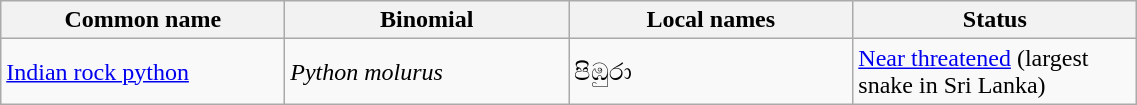<table width=60% class="wikitable">
<tr>
<th width=20%>Common name</th>
<th width=20%>Binomial</th>
<th width=20%>Local names</th>
<th width=20%>Status</th>
</tr>
<tr>
<td><a href='#'>Indian rock python</a><br></td>
<td><em>Python molurus</em></td>
<td>පිඹුරා</td>
<td><a href='#'>Near threatened</a> (largest snake in Sri Lanka)</td>
</tr>
</table>
